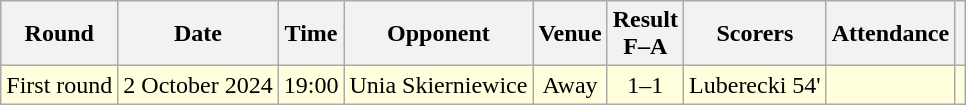<table class="wikitable" style="text-align:center">
<tr>
<th>Round</th>
<th>Date</th>
<th>Time</th>
<th>Opponent</th>
<th>Venue</th>
<th>Result<br>F–A</th>
<th>Scorers</th>
<th>Attendance</th>
<th></th>
</tr>
<tr bgcolor="#ffffdd">
<td>First round</td>
<td>2 October 2024</td>
<td>19:00</td>
<td>Unia Skierniewice</td>
<td>Away</td>
<td>1–1 <br></td>
<td>Luberecki 54'</td>
<td></td>
<td></td>
</tr>
</table>
